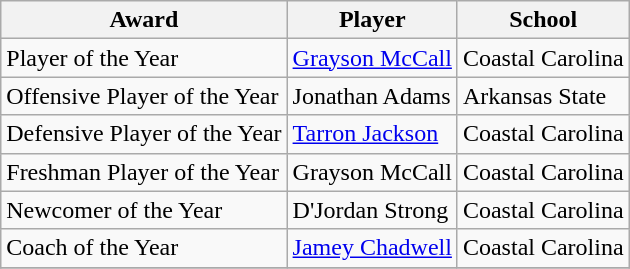<table class="wikitable" border="0">
<tr>
<th>Award</th>
<th>Player</th>
<th>School</th>
</tr>
<tr>
<td>Player of the Year</td>
<td><a href='#'>Grayson McCall</a></td>
<td>Coastal Carolina</td>
</tr>
<tr>
<td>Offensive Player of the Year</td>
<td>Jonathan Adams</td>
<td>Arkansas State</td>
</tr>
<tr>
<td>Defensive Player of the Year</td>
<td><a href='#'>Tarron Jackson</a></td>
<td>Coastal Carolina</td>
</tr>
<tr>
<td>Freshman Player of the Year</td>
<td>Grayson McCall</td>
<td>Coastal Carolina</td>
</tr>
<tr>
<td>Newcomer of the Year</td>
<td>D'Jordan Strong</td>
<td>Coastal Carolina</td>
</tr>
<tr>
<td>Coach of the Year</td>
<td><a href='#'>Jamey Chadwell</a></td>
<td>Coastal Carolina</td>
</tr>
<tr>
</tr>
</table>
